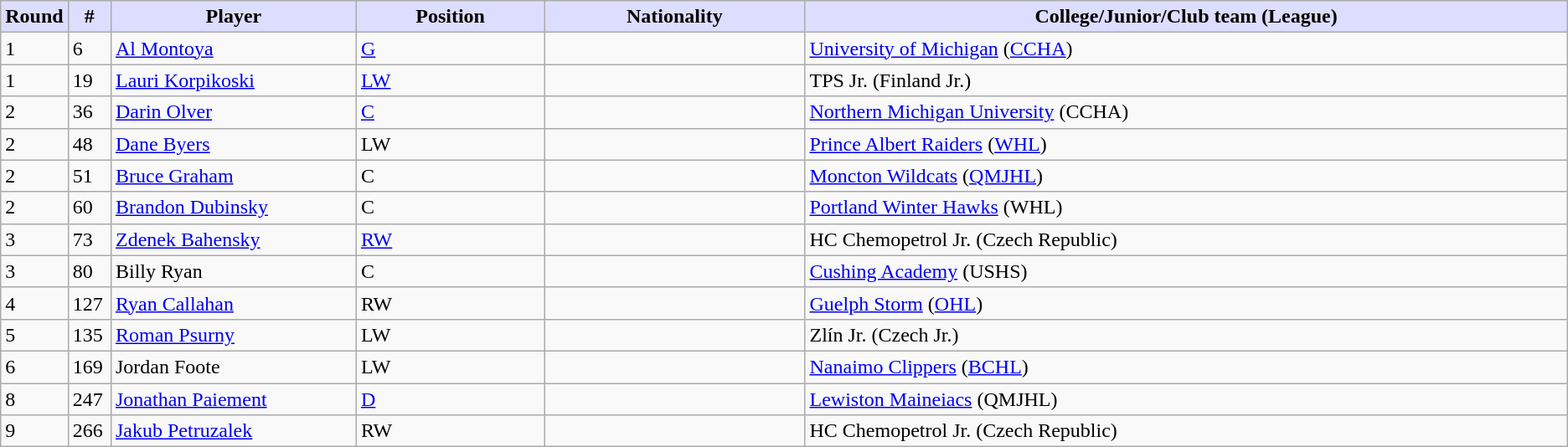<table class="wikitable">
<tr>
<th style="background:#ddf; width:2.00%;">Round</th>
<th style="background:#ddf; width:2.75%;">#</th>
<th style="background:#ddf; width:16.0%;">Player</th>
<th style="background:#ddf; width:12.25%;">Position</th>
<th style="background:#ddf; width:17.0%;">Nationality</th>
<th style="background:#ddf; width:100.0%;">College/Junior/Club team (League)</th>
</tr>
<tr>
<td>1</td>
<td>6</td>
<td><a href='#'>Al Montoya</a></td>
<td><a href='#'>G</a></td>
<td></td>
<td><a href='#'>University of Michigan</a> (<a href='#'>CCHA</a>)</td>
</tr>
<tr>
<td>1</td>
<td>19</td>
<td><a href='#'>Lauri Korpikoski</a></td>
<td><a href='#'>LW</a></td>
<td></td>
<td>TPS Jr. (Finland Jr.)</td>
</tr>
<tr>
<td>2</td>
<td>36</td>
<td><a href='#'>Darin Olver</a></td>
<td><a href='#'>C</a></td>
<td></td>
<td><a href='#'>Northern Michigan University</a> (CCHA)</td>
</tr>
<tr>
<td>2</td>
<td>48</td>
<td><a href='#'>Dane Byers</a></td>
<td>LW</td>
<td></td>
<td><a href='#'>Prince Albert Raiders</a> (<a href='#'>WHL</a>)</td>
</tr>
<tr>
<td>2</td>
<td>51</td>
<td><a href='#'>Bruce Graham</a></td>
<td>C</td>
<td></td>
<td><a href='#'>Moncton Wildcats</a> (<a href='#'>QMJHL</a>)</td>
</tr>
<tr>
<td>2</td>
<td>60</td>
<td><a href='#'>Brandon Dubinsky</a></td>
<td>C</td>
<td></td>
<td><a href='#'>Portland Winter Hawks</a> (WHL)</td>
</tr>
<tr>
<td>3</td>
<td>73</td>
<td><a href='#'>Zdenek Bahensky</a></td>
<td><a href='#'>RW</a></td>
<td></td>
<td>HC Chemopetrol Jr. (Czech Republic)</td>
</tr>
<tr>
<td>3</td>
<td>80</td>
<td>Billy Ryan</td>
<td>C</td>
<td></td>
<td><a href='#'>Cushing Academy</a> (USHS)</td>
</tr>
<tr>
<td>4</td>
<td>127</td>
<td><a href='#'>Ryan Callahan</a></td>
<td>RW</td>
<td></td>
<td><a href='#'>Guelph Storm</a> (<a href='#'>OHL</a>)</td>
</tr>
<tr>
<td>5</td>
<td>135</td>
<td><a href='#'>Roman Psurny</a></td>
<td>LW</td>
<td></td>
<td>Zlín Jr. (Czech Jr.)</td>
</tr>
<tr>
<td>6</td>
<td>169</td>
<td>Jordan Foote</td>
<td>LW</td>
<td></td>
<td><a href='#'>Nanaimo Clippers</a> (<a href='#'>BCHL</a>)</td>
</tr>
<tr>
<td>8</td>
<td>247</td>
<td><a href='#'>Jonathan Paiement</a></td>
<td><a href='#'>D</a></td>
<td></td>
<td><a href='#'>Lewiston Maineiacs</a> (QMJHL)</td>
</tr>
<tr>
<td>9</td>
<td>266</td>
<td><a href='#'>Jakub Petruzalek</a></td>
<td>RW</td>
<td></td>
<td>HC Chemopetrol Jr. (Czech Republic)</td>
</tr>
</table>
